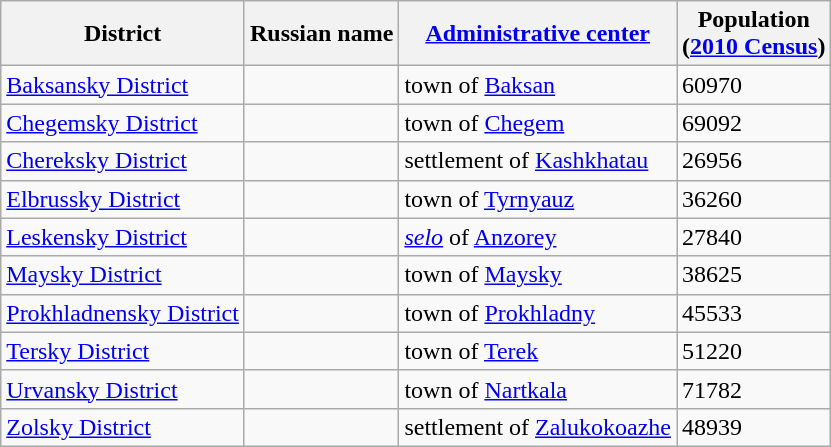<table class="wikitable sortable">
<tr>
<th>District</th>
<th>Russian name</th>
<th><a href='#'>Administrative center</a></th>
<th>Population<br>(<a href='#'>2010 Census</a>)</th>
</tr>
<tr>
<td><a href='#'>Baksansky District</a></td>
<td></td>
<td>town of <a href='#'>Baksan</a></td>
<td>60970</td>
</tr>
<tr>
<td><a href='#'>Chegemsky District</a></td>
<td></td>
<td>town of <a href='#'>Chegem</a></td>
<td>69092</td>
</tr>
<tr>
<td><a href='#'>Chereksky District</a></td>
<td></td>
<td>settlement of <a href='#'>Kashkhatau</a></td>
<td>26956</td>
</tr>
<tr>
<td><a href='#'>Elbrussky District</a></td>
<td></td>
<td>town of <a href='#'>Tyrnyauz</a></td>
<td>36260</td>
</tr>
<tr>
<td><a href='#'>Leskensky District</a></td>
<td></td>
<td><em><a href='#'>selo</a></em> of <a href='#'>Anzorey</a></td>
<td>27840</td>
</tr>
<tr>
<td><a href='#'>Maysky District</a></td>
<td></td>
<td>town of <a href='#'>Maysky</a></td>
<td>38625</td>
</tr>
<tr>
<td><a href='#'>Prokhladnensky District</a></td>
<td></td>
<td>town of <a href='#'>Prokhladny</a></td>
<td>45533</td>
</tr>
<tr>
<td><a href='#'>Tersky District</a></td>
<td></td>
<td>town of <a href='#'>Terek</a></td>
<td>51220</td>
</tr>
<tr>
<td><a href='#'>Urvansky District</a></td>
<td></td>
<td>town of <a href='#'>Nartkala</a></td>
<td>71782</td>
</tr>
<tr>
<td><a href='#'>Zolsky District</a></td>
<td></td>
<td>settlement of <a href='#'>Zalukokoazhe</a></td>
<td>48939</td>
</tr>
</table>
